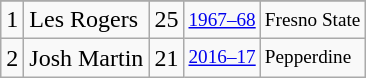<table class="wikitable">
<tr>
</tr>
<tr>
<td>1</td>
<td>Les Rogers</td>
<td>25</td>
<td style="font-size:80%;"><a href='#'>1967–68</a></td>
<td style="font-size:80%;">Fresno State</td>
</tr>
<tr>
<td>2</td>
<td>Josh Martin</td>
<td>21</td>
<td style="font-size:80%;"><a href='#'>2016–17</a></td>
<td style="font-size:80%;">Pepperdine</td>
</tr>
</table>
